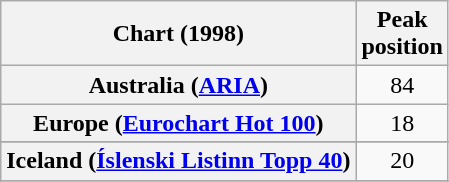<table class="wikitable sortable plainrowheaders" style="text-align:center">
<tr>
<th>Chart (1998)</th>
<th>Peak<br>position</th>
</tr>
<tr>
<th scope="row">Australia (<a href='#'>ARIA</a>)</th>
<td>84</td>
</tr>
<tr>
<th scope="row">Europe (<a href='#'>Eurochart Hot 100</a>)</th>
<td>18</td>
</tr>
<tr>
</tr>
<tr>
<th scope="row">Iceland (<a href='#'>Íslenski Listinn Topp 40</a>)</th>
<td>20</td>
</tr>
<tr>
</tr>
<tr>
</tr>
</table>
